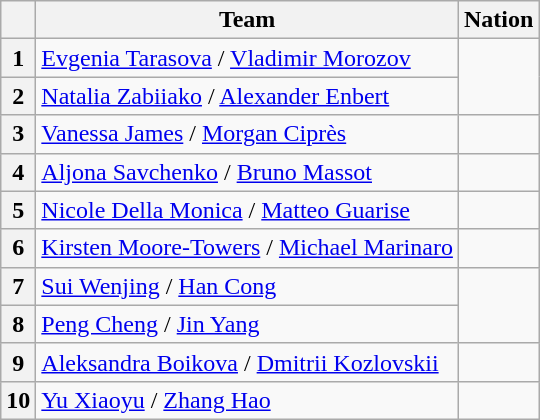<table class="wikitable sortable" style="text-align: left">
<tr>
<th scope="col"></th>
<th scope="col">Team</th>
<th scope="col">Nation</th>
</tr>
<tr>
<th scope="row">1</th>
<td><a href='#'>Evgenia Tarasova</a> / <a href='#'>Vladimir Morozov</a></td>
<td rowspan="2"></td>
</tr>
<tr>
<th scope="row">2</th>
<td><a href='#'>Natalia Zabiiako</a> / <a href='#'>Alexander Enbert</a></td>
</tr>
<tr>
<th scope="row">3</th>
<td><a href='#'>Vanessa James</a> / <a href='#'>Morgan Ciprès</a></td>
<td></td>
</tr>
<tr>
<th scope="row">4</th>
<td><a href='#'>Aljona Savchenko</a> / <a href='#'>Bruno Massot</a></td>
<td></td>
</tr>
<tr>
<th scope="row">5</th>
<td><a href='#'>Nicole Della Monica</a> / <a href='#'>Matteo Guarise</a></td>
<td></td>
</tr>
<tr>
<th scope="row">6</th>
<td><a href='#'>Kirsten Moore-Towers</a> / <a href='#'>Michael Marinaro</a></td>
<td></td>
</tr>
<tr>
<th scope="row">7</th>
<td><a href='#'>Sui Wenjing</a> / <a href='#'>Han Cong</a></td>
<td rowspan="2"></td>
</tr>
<tr>
<th scope="row">8</th>
<td><a href='#'>Peng Cheng</a> / <a href='#'>Jin Yang</a></td>
</tr>
<tr>
<th scope="row">9</th>
<td><a href='#'>Aleksandra Boikova</a> / <a href='#'>Dmitrii Kozlovskii</a></td>
<td></td>
</tr>
<tr>
<th scope="row">10</th>
<td><a href='#'>Yu Xiaoyu</a> / <a href='#'>Zhang Hao</a></td>
<td></td>
</tr>
</table>
